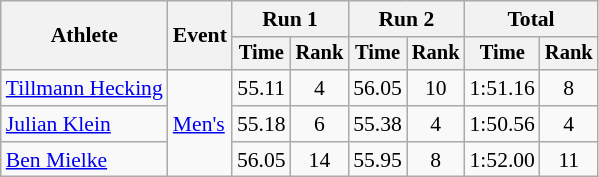<table class="wikitable" style="font-size:90%">
<tr>
<th rowspan="2">Athlete</th>
<th rowspan="2">Event</th>
<th colspan="2">Run 1</th>
<th colspan="2">Run 2</th>
<th colspan="2">Total</th>
</tr>
<tr style="font-size:95%">
<th>Time</th>
<th>Rank</th>
<th>Time</th>
<th>Rank</th>
<th>Time</th>
<th>Rank</th>
</tr>
<tr align=center>
<td align=left><a href='#'>Tillmann Hecking</a></td>
<td align=left rowspan=3><a href='#'>Men's</a></td>
<td>55.11</td>
<td>4</td>
<td>56.05</td>
<td>10</td>
<td>1:51.16</td>
<td>8</td>
</tr>
<tr align=center>
<td align=left><a href='#'>Julian Klein</a></td>
<td>55.18</td>
<td>6</td>
<td>55.38</td>
<td>4</td>
<td>1:50.56</td>
<td>4</td>
</tr>
<tr align=center>
<td align=left><a href='#'>Ben Mielke</a></td>
<td>56.05</td>
<td>14</td>
<td>55.95</td>
<td>8</td>
<td>1:52.00</td>
<td>11</td>
</tr>
</table>
